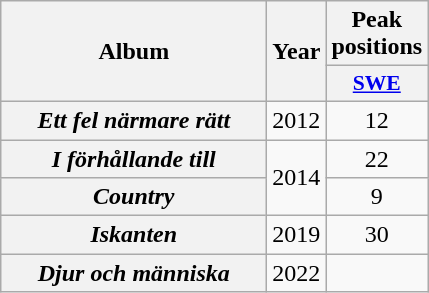<table class="wikitable plainrowheaders" style="text-align:center;">
<tr>
<th scope="col" rowspan="2" width="170">Album</th>
<th scope="col" rowspan="2" width="10">Year</th>
<th scope="col" colspan="1" width="20">Peak positions</th>
</tr>
<tr>
<th scope="col" style="width:3em;font-size:90%;"><a href='#'>SWE</a><br></th>
</tr>
<tr>
<th scope="row"><em>Ett fel närmare rätt</em></th>
<td>2012</td>
<td>12</td>
</tr>
<tr>
<th scope="row"><em>I förhållande till</em></th>
<td rowspan="2">2014</td>
<td>22</td>
</tr>
<tr>
<th scope="row"><em>Country</em></th>
<td>9</td>
</tr>
<tr>
<th scope="row"><em>Iskanten</em></th>
<td>2019</td>
<td>30</td>
</tr>
<tr>
<th scope="row"><em>Djur och människa</em></th>
<td>2022</td>
<td></td>
</tr>
</table>
